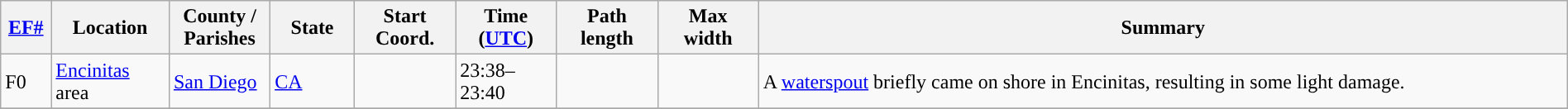<table class="wikitable sortable" style="width:100%;">
<tr>
<th scope="col"  style="width:3%; text-align:center;"><a href='#'>EF#</a></th>
<th scope="col"  style="width:7%; text-align:center;" class="unsortable">Location</th>
<th scope="col"  style="width:6%; text-align:center;" class="unsortable">County / Parishes</th>
<th scope="col"  style="width:5%; text-align:center;">State</th>
<th scope="col"  style="width:6%; text-align:center;">Start Coord.</th>
<th scope="col"  style="width:6%; text-align:center;">Time (<a href='#'>UTC</a>)</th>
<th scope="col"  style="width:6%; text-align:center;">Path length</th>
<th scope="col"  style="width:6%; text-align:center;">Max width</th>
<th scope="col" class="unsortable" style="width:48%; text-align:center;">Summary</th>
</tr>
<tr>
<td>F0</td>
<td><a href='#'>Encinitas</a> area</td>
<td><a href='#'>San Diego</a></td>
<td><a href='#'>CA</a></td>
<td></td>
<td>23:38–23:40</td>
<td></td>
<td></td>
<td>A <a href='#'>waterspout</a> briefly came on shore in Encinitas, resulting in some light damage.</td>
</tr>
<tr>
</tr>
</table>
